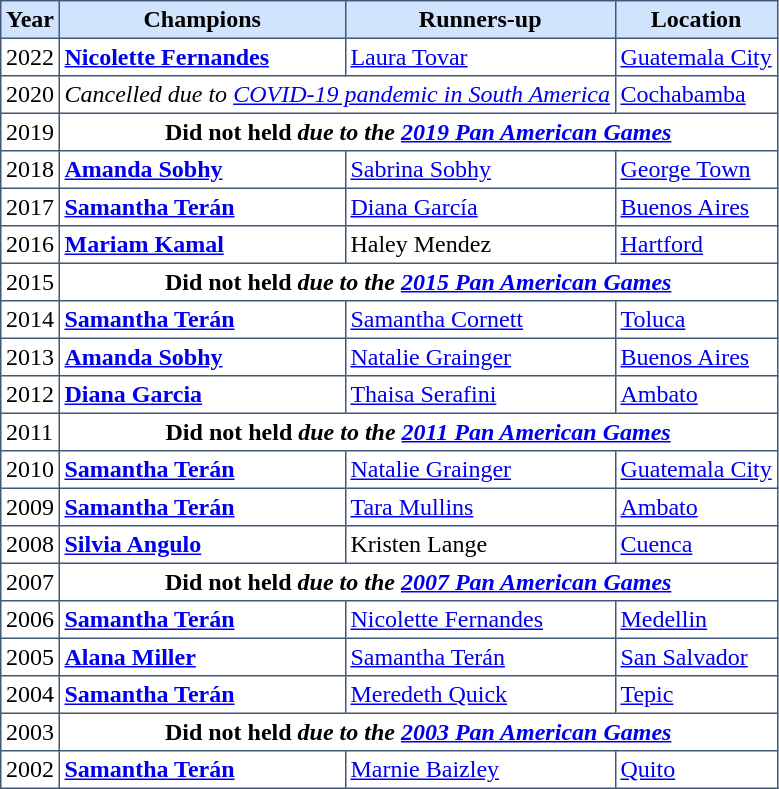<table cellpadding="3" cellspacing="4" border="1" style="border:#435877 solid 1px; border-collapse: collapse;">
<tr bgcolor="#d1e4fd">
<th>Year</th>
<th>Champions</th>
<th>Runners-up</th>
<th>Location</th>
</tr>
<tr>
<td>2022</td>
<td> <strong><a href='#'>Nicolette Fernandes</a> </strong></td>
<td> <a href='#'>Laura Tovar</a></td>
<td> <a href='#'>Guatemala City</a></td>
</tr>
<tr>
<td>2020</td>
<td rowspan=1 colspan=2 align="center"><em>Cancelled due to <a href='#'>COVID-19 pandemic in South America</a></em></td>
<td> <a href='#'>Cochabamba</a></td>
</tr>
<tr>
<td>2019</td>
<td rowspan=1 colspan=3 align="center"><strong>Did not held<em> due to the <a href='#'>2019 Pan American Games</a></em> </strong></td>
</tr>
<tr>
<td>2018</td>
<td> <strong><a href='#'>Amanda Sobhy</a> </strong></td>
<td> <a href='#'>Sabrina Sobhy</a></td>
<td> <a href='#'>George Town</a></td>
</tr>
<tr>
<td>2017</td>
<td> <strong><a href='#'>Samantha Terán</a> </strong></td>
<td> <a href='#'>Diana García</a></td>
<td> <a href='#'>Buenos Aires</a></td>
</tr>
<tr>
<td>2016</td>
<td> <strong><a href='#'>Mariam Kamal</a></strong></td>
<td> Haley Mendez</td>
<td> <a href='#'>Hartford</a></td>
</tr>
<tr>
<td>2015</td>
<td rowspan=1 colspan=3 align="center"><strong>Did not held<em> due to the <a href='#'>2015 Pan American Games</a></em> </strong></td>
</tr>
<tr>
<td>2014</td>
<td> <strong><a href='#'>Samantha Terán</a> </strong></td>
<td> <a href='#'>Samantha Cornett</a></td>
<td> <a href='#'>Toluca</a></td>
</tr>
<tr>
<td>2013</td>
<td> <strong><a href='#'>Amanda Sobhy</a> </strong></td>
<td> <a href='#'>Natalie Grainger</a></td>
<td> <a href='#'>Buenos Aires</a></td>
</tr>
<tr>
<td>2012</td>
<td> <strong><a href='#'>Diana Garcia</a></strong></td>
<td> <a href='#'>Thaisa Serafini</a></td>
<td> <a href='#'>Ambato</a></td>
</tr>
<tr>
<td>2011</td>
<td rowspan=1 colspan=3 align="center"><strong>Did not held<em> due to the <a href='#'>2011 Pan American Games</a></em> </strong></td>
</tr>
<tr>
<td>2010</td>
<td> <strong><a href='#'>Samantha Terán</a> </strong></td>
<td> <a href='#'>Natalie Grainger</a></td>
<td> <a href='#'>Guatemala City</a></td>
</tr>
<tr>
<td>2009</td>
<td> <strong><a href='#'>Samantha Terán</a> </strong></td>
<td> <a href='#'>Tara Mullins</a></td>
<td> <a href='#'>Ambato</a></td>
</tr>
<tr>
<td>2008</td>
<td> <strong><a href='#'>Silvia Angulo</a> </strong></td>
<td> Kristen Lange</td>
<td> <a href='#'>Cuenca</a></td>
</tr>
<tr>
<td>2007</td>
<td rowspan=1 colspan=3 align="center"><strong>Did not held<em> due to the <a href='#'>2007 Pan American Games</a></em> </strong></td>
</tr>
<tr>
<td>2006</td>
<td> <strong><a href='#'>Samantha Terán</a> </strong></td>
<td> <a href='#'>Nicolette Fernandes</a></td>
<td> <a href='#'>Medellin</a></td>
</tr>
<tr>
<td>2005</td>
<td> <strong><a href='#'>Alana Miller</a> </strong></td>
<td> <a href='#'>Samantha Terán</a></td>
<td> <a href='#'>San Salvador</a></td>
</tr>
<tr>
<td>2004</td>
<td> <strong><a href='#'>Samantha Terán</a> </strong></td>
<td> <a href='#'>Meredeth Quick</a></td>
<td> <a href='#'>Tepic</a></td>
</tr>
<tr>
<td>2003</td>
<td rowspan=1 colspan=3 align="center"><strong>Did not held<em> due to the <a href='#'>2003 Pan American Games</a></em> </strong></td>
</tr>
<tr>
<td>2002</td>
<td> <strong><a href='#'>Samantha Terán</a> </strong></td>
<td> <a href='#'>Marnie Baizley</a></td>
<td> <a href='#'>Quito</a></td>
</tr>
</table>
